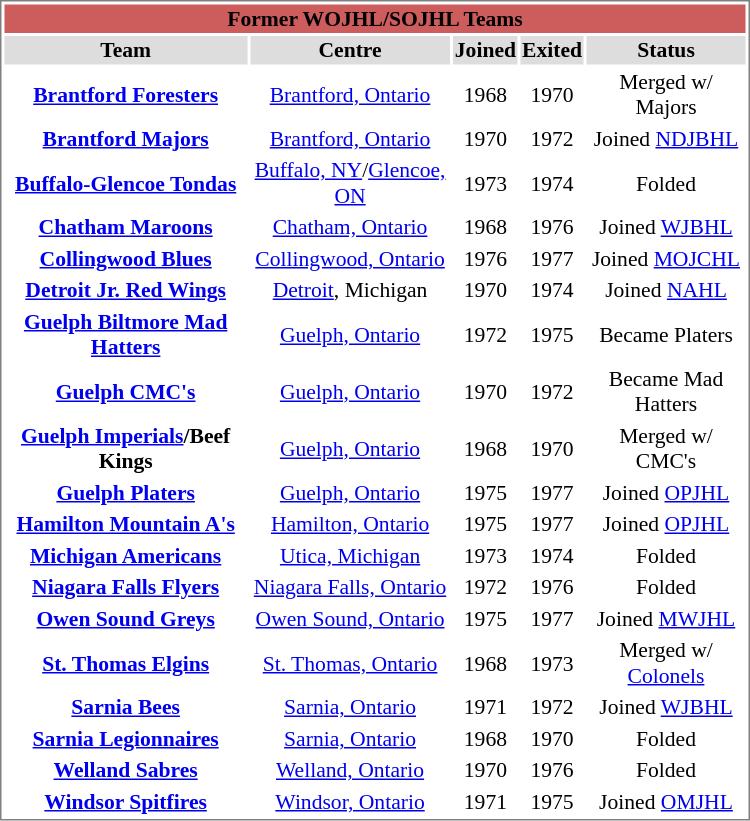<table cellpadding="0">
<tr align="left" style="vertical-align: top">
<td></td>
<td><br><table cellpadding="1" width="500px" style="font-size: 90%; border: 1px solid gray;">
<tr align="center" bgcolor="#CD5C5C">
<td colspan="11"><strong>Former WOJHL/SOJHL Teams</strong></td>
</tr>
<tr align="center" bgcolor="#dddddd">
<td><strong>Team</strong></td>
<td><strong>Centre</strong></td>
<td><strong>Joined</strong></td>
<td><strong>Exited</strong></td>
<td><strong>Status</strong></td>
</tr>
<tr align="center">
<td><strong><a href='#'>Brantford Foresters</a></strong></td>
<td><a href='#'>Brantford, Ontario</a></td>
<td>1968</td>
<td>1970</td>
<td>Merged w/ Majors</td>
</tr>
<tr align="center">
<td><strong><a href='#'>Brantford Majors</a></strong></td>
<td><a href='#'>Brantford, Ontario</a></td>
<td>1970</td>
<td>1972</td>
<td>Joined <a href='#'>NDJBHL</a></td>
</tr>
<tr align="center">
<td><strong><a href='#'>Buffalo-Glencoe Tondas</a></strong></td>
<td><a href='#'>Buffalo, NY</a>/<a href='#'>Glencoe, ON</a></td>
<td>1973</td>
<td>1974</td>
<td>Folded</td>
</tr>
<tr align="center">
<td><strong><a href='#'>Chatham Maroons</a></strong></td>
<td><a href='#'>Chatham, Ontario</a></td>
<td>1968</td>
<td>1976</td>
<td>Joined <a href='#'>WJBHL</a></td>
</tr>
<tr align="center">
<td><strong><a href='#'>Collingwood Blues</a></strong></td>
<td><a href='#'>Collingwood, Ontario</a></td>
<td>1976</td>
<td>1977</td>
<td>Joined <a href='#'>MOJCHL</a></td>
</tr>
<tr align="center">
<td><strong><a href='#'>Detroit Jr. Red Wings</a></strong></td>
<td><a href='#'>Detroit</a>, Michigan</td>
<td>1970</td>
<td>1974</td>
<td>Joined <a href='#'>NAHL</a></td>
</tr>
<tr align="center">
<td><strong><a href='#'>Guelph Biltmore Mad Hatters</a></strong></td>
<td><a href='#'>Guelph, Ontario</a></td>
<td>1972</td>
<td>1975</td>
<td>Became Platers</td>
</tr>
<tr align="center">
<td><strong><a href='#'>Guelph CMC's</a></strong></td>
<td><a href='#'>Guelph, Ontario</a></td>
<td>1970</td>
<td>1972</td>
<td>Became Mad Hatters</td>
</tr>
<tr align="center">
<td><strong><a href='#'>Guelph Imperials</a>/Beef Kings</strong></td>
<td><a href='#'>Guelph, Ontario</a></td>
<td>1968</td>
<td>1970</td>
<td>Merged w/ CMC's</td>
</tr>
<tr align="center">
<td><strong><a href='#'>Guelph Platers</a></strong></td>
<td><a href='#'>Guelph, Ontario</a></td>
<td>1975</td>
<td>1977</td>
<td>Joined <a href='#'>OPJHL</a></td>
</tr>
<tr align="center">
<td><strong><a href='#'>Hamilton Mountain A's</a></strong></td>
<td><a href='#'>Hamilton, Ontario</a></td>
<td>1975</td>
<td>1977</td>
<td>Joined <a href='#'>OPJHL</a></td>
</tr>
<tr align="center">
<td><strong><a href='#'>Michigan Americans</a></strong></td>
<td><a href='#'>Utica, Michigan</a></td>
<td>1973</td>
<td>1974</td>
<td>Folded</td>
</tr>
<tr align="center">
<td><strong><a href='#'>Niagara Falls Flyers</a></strong></td>
<td><a href='#'>Niagara Falls, Ontario</a></td>
<td>1972</td>
<td>1976</td>
<td>Folded</td>
</tr>
<tr align="center">
<td><strong><a href='#'>Owen Sound Greys</a></strong></td>
<td><a href='#'>Owen Sound, Ontario</a></td>
<td>1975</td>
<td>1977</td>
<td>Joined <a href='#'>MWJHL</a></td>
</tr>
<tr align="center">
<td><strong><a href='#'>St. Thomas Elgins</a></strong></td>
<td><a href='#'>St. Thomas, Ontario</a></td>
<td>1968</td>
<td>1973</td>
<td>Merged w/ <a href='#'>Colonels</a></td>
</tr>
<tr align="center">
<td><strong><a href='#'>Sarnia Bees</a></strong></td>
<td><a href='#'>Sarnia, Ontario</a></td>
<td>1971</td>
<td>1972</td>
<td>Joined <a href='#'>WJBHL</a></td>
</tr>
<tr align="center">
<td><strong><a href='#'>Sarnia Legionnaires</a></strong></td>
<td><a href='#'>Sarnia, Ontario</a></td>
<td>1968</td>
<td>1970</td>
<td>Folded</td>
</tr>
<tr align="center">
<td><strong><a href='#'>Welland Sabres</a></strong></td>
<td><a href='#'>Welland, Ontario</a></td>
<td>1970</td>
<td>1976</td>
<td>Folded</td>
</tr>
<tr align="center">
<td><strong><a href='#'>Windsor Spitfires</a></strong></td>
<td><a href='#'>Windsor, Ontario</a></td>
<td>1971</td>
<td>1975</td>
<td>Joined <a href='#'>OMJHL</a></td>
</tr>
</table>
</td>
</tr>
</table>
